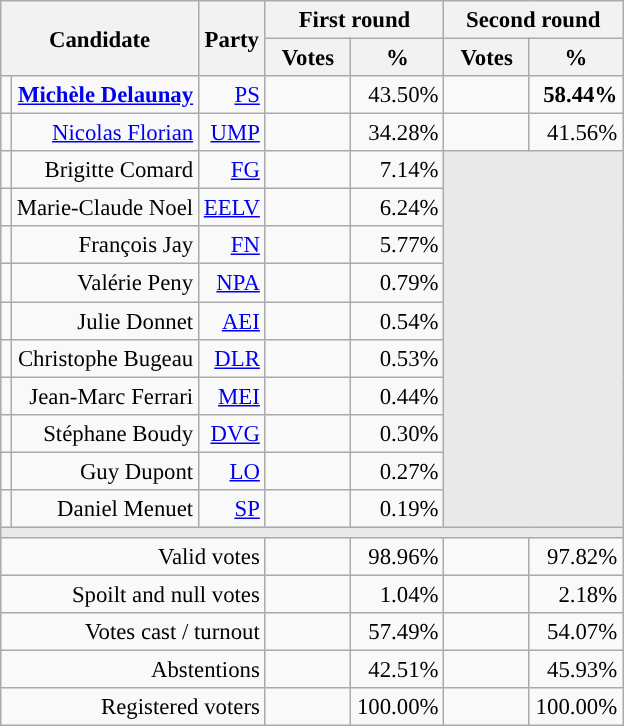<table class="wikitable" style="text-align:right;font-size:95%;">
<tr>
<th rowspan=2 colspan=2>Candidate</th>
<th rowspan=2 colspan=1>Party</th>
<th colspan=2>First round</th>
<th colspan=2>Second round</th>
</tr>
<tr>
<th style="width:50px;">Votes</th>
<th style="width:55px;">%</th>
<th style="width:50px;">Votes</th>
<th style="width:55px;">%</th>
</tr>
<tr>
<td style="color:inherit;background-color:"></td>
<td><strong><a href='#'>Michèle Delaunay</a></strong></td>
<td><a href='#'>PS</a></td>
<td></td>
<td>43.50%</td>
<td><strong></strong></td>
<td><strong>58.44%</strong></td>
</tr>
<tr>
<td style="color:inherit;background-color:"></td>
<td><a href='#'>Nicolas Florian</a></td>
<td><a href='#'>UMP</a></td>
<td></td>
<td>34.28%</td>
<td></td>
<td>41.56%</td>
</tr>
<tr>
<td style="color:inherit;background-color:"></td>
<td>Brigitte Comard</td>
<td><a href='#'>FG</a></td>
<td></td>
<td>7.14%</td>
<td colspan=7 rowspan=10 style="background-color:#E9E9E9;"></td>
</tr>
<tr>
<td style="color:inherit;background-color:"></td>
<td>Marie-Claude Noel</td>
<td><a href='#'>EELV</a></td>
<td></td>
<td>6.24%</td>
</tr>
<tr>
<td style="color:inherit;background-color:"></td>
<td>François Jay</td>
<td><a href='#'>FN</a></td>
<td></td>
<td>5.77%</td>
</tr>
<tr>
<td style="color:inherit;background-color:"></td>
<td>Valérie Peny</td>
<td><a href='#'>NPA</a></td>
<td></td>
<td>0.79%</td>
</tr>
<tr>
<td style="color:inherit;background-color:"></td>
<td>Julie Donnet</td>
<td><a href='#'>AEI</a></td>
<td></td>
<td>0.54%</td>
</tr>
<tr>
<td style="color:inherit;background-color:"></td>
<td>Christophe Bugeau</td>
<td><a href='#'>DLR</a></td>
<td></td>
<td>0.53%</td>
</tr>
<tr>
<td style="color:inherit;background-color:"></td>
<td>Jean-Marc Ferrari</td>
<td><a href='#'>MEI</a></td>
<td></td>
<td>0.44%</td>
</tr>
<tr>
<td style="color:inherit;background-color:"></td>
<td>Stéphane Boudy</td>
<td><a href='#'>DVG</a> </td>
<td></td>
<td>0.30%</td>
</tr>
<tr>
<td style="color:inherit;background-color:"></td>
<td>Guy Dupont</td>
<td><a href='#'>LO</a></td>
<td></td>
<td>0.27%</td>
</tr>
<tr>
<td style="color:inherit;background-color:"></td>
<td>Daniel Menuet</td>
<td><a href='#'>SP</a></td>
<td></td>
<td>0.19%</td>
</tr>
<tr>
<td colspan=7 style="background-color:#E9E9E9;"></td>
</tr>
<tr>
<td colspan=3>Valid votes</td>
<td></td>
<td>98.96%</td>
<td></td>
<td>97.82%</td>
</tr>
<tr>
<td colspan=3>Spoilt and null votes</td>
<td></td>
<td>1.04%</td>
<td></td>
<td>2.18%</td>
</tr>
<tr>
<td colspan=3>Votes cast / turnout</td>
<td></td>
<td>57.49%</td>
<td></td>
<td>54.07%</td>
</tr>
<tr>
<td colspan=3>Abstentions</td>
<td></td>
<td>42.51%</td>
<td></td>
<td>45.93%</td>
</tr>
<tr>
<td colspan=3>Registered voters</td>
<td></td>
<td>100.00%</td>
<td></td>
<td>100.00%</td>
</tr>
</table>
